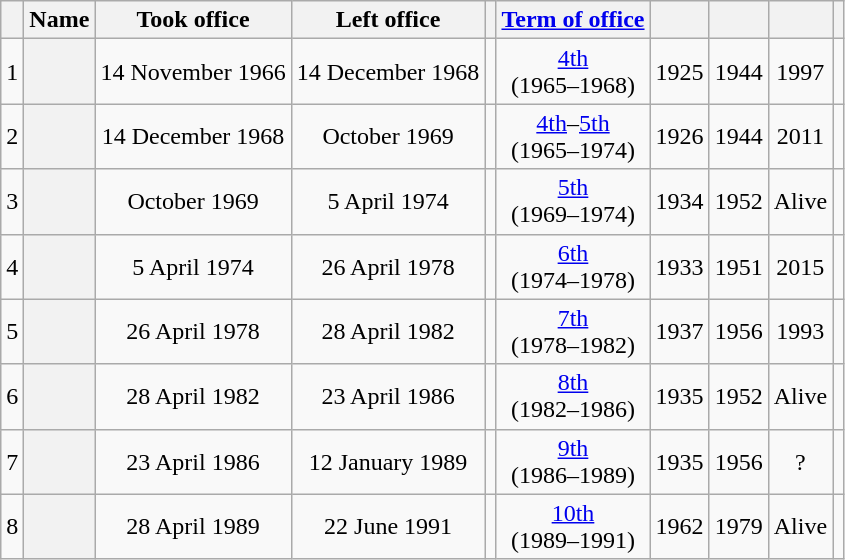<table class="wikitable sortable" style=text-align:center>
<tr>
<th scope=col></th>
<th scope=col>Name</th>
<th scope=col>Took office</th>
<th scope=col>Left office</th>
<th scope=col></th>
<th scope=col><a href='#'>Term of office</a></th>
<th scope=col></th>
<th scope=col></th>
<th scope=col></th>
<th scope=col class="unsortable"></th>
</tr>
<tr>
<td>1</td>
<th align="center" scope="row" style="font-weight:normal;"></th>
<td>14 November 1966</td>
<td>14 December 1968</td>
<td></td>
<td><a href='#'>4th</a><br>(1965–1968)</td>
<td>1925</td>
<td>1944</td>
<td>1997</td>
<td></td>
</tr>
<tr>
<td>2</td>
<th align="center" scope="row" style="font-weight:normal;"></th>
<td>14 December 1968</td>
<td>October 1969</td>
<td></td>
<td><a href='#'>4th</a>–<a href='#'>5th</a><br>(1965–1974)</td>
<td>1926</td>
<td>1944</td>
<td>2011</td>
<td></td>
</tr>
<tr>
<td>3</td>
<th align="center" scope="row" style="font-weight:normal;"></th>
<td>October 1969</td>
<td>5 April 1974</td>
<td></td>
<td><a href='#'>5th</a><br>(1969–1974)</td>
<td>1934</td>
<td>1952</td>
<td>Alive</td>
<td></td>
</tr>
<tr>
<td>4</td>
<th align="center" scope="row" style="font-weight:normal;"></th>
<td>5 April 1974</td>
<td>26 April 1978</td>
<td></td>
<td><a href='#'>6th</a><br>(1974–1978)</td>
<td>1933</td>
<td>1951</td>
<td>2015</td>
<td></td>
</tr>
<tr>
<td>5</td>
<th align="center" scope="row" style="font-weight:normal;"></th>
<td>26 April 1978</td>
<td>28 April 1982</td>
<td></td>
<td><a href='#'>7th</a><br>(1978–1982)</td>
<td>1937</td>
<td>1956</td>
<td>1993</td>
<td></td>
</tr>
<tr>
<td>6</td>
<th align="center" scope="row" style="font-weight:normal;"></th>
<td>28 April 1982</td>
<td>23 April 1986</td>
<td></td>
<td><a href='#'>8th</a><br>(1982–1986)</td>
<td>1935</td>
<td>1952</td>
<td>Alive</td>
<td></td>
</tr>
<tr>
<td>7</td>
<th align="center" scope="row" style="font-weight:normal;"></th>
<td>23 April 1986</td>
<td>12 January 1989</td>
<td></td>
<td><a href='#'>9th</a><br>(1986–1989)</td>
<td>1935</td>
<td>1956</td>
<td>?</td>
<td></td>
</tr>
<tr>
<td>8</td>
<th align="center" scope="row" style="font-weight:normal;"></th>
<td>28 April 1989</td>
<td>22 June 1991</td>
<td></td>
<td><a href='#'>10th</a><br>(1989–1991)</td>
<td>1962</td>
<td>1979</td>
<td>Alive</td>
<td></td>
</tr>
</table>
